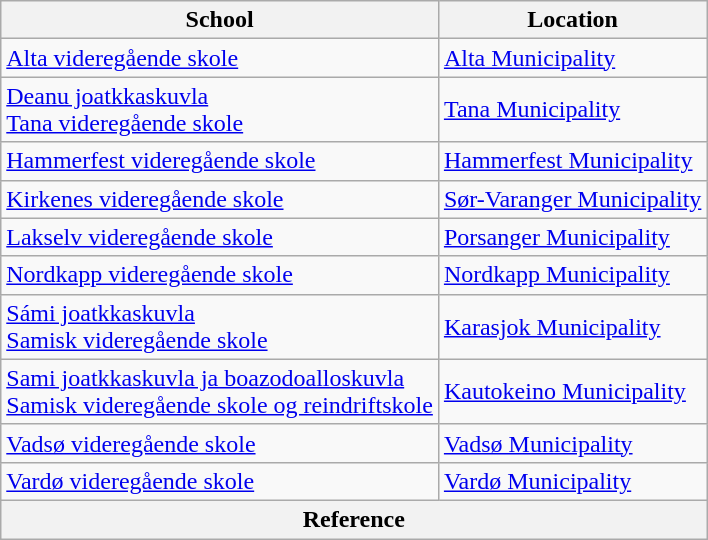<table class="wikitable sortable">
<tr>
<th>School</th>
<th>Location</th>
</tr>
<tr>
<td><a href='#'>Alta videregående skole</a></td>
<td><a href='#'>Alta Municipality</a></td>
</tr>
<tr>
<td><a href='#'>Deanu joatkkaskuvla</a><br><a href='#'>Tana videregående skole</a></td>
<td><a href='#'>Tana Municipality</a></td>
</tr>
<tr>
<td><a href='#'>Hammerfest videregående skole</a></td>
<td><a href='#'>Hammerfest Municipality</a></td>
</tr>
<tr>
<td><a href='#'>Kirkenes videregående skole</a></td>
<td><a href='#'>Sør-Varanger Municipality</a></td>
</tr>
<tr>
<td><a href='#'>Lakselv videregående skole</a></td>
<td><a href='#'>Porsanger Municipality</a></td>
</tr>
<tr>
<td><a href='#'>Nordkapp videregående skole</a></td>
<td><a href='#'>Nordkapp Municipality</a></td>
</tr>
<tr>
<td><a href='#'>Sámi joatkkaskuvla</a><br><a href='#'>Samisk videregående skole</a></td>
<td><a href='#'>Karasjok Municipality</a></td>
</tr>
<tr>
<td><a href='#'>Sami joatkkaskuvla ja boazodoalloskuvla</a><br><a href='#'>Samisk videregående skole og reindriftskole</a></td>
<td><a href='#'>Kautokeino Municipality</a></td>
</tr>
<tr>
<td><a href='#'>Vadsø videregående skole</a></td>
<td><a href='#'>Vadsø Municipality</a></td>
</tr>
<tr>
<td><a href='#'>Vardø videregående skole</a></td>
<td><a href='#'>Vardø Municipality</a></td>
</tr>
<tr>
<th colspan="2">Reference</th>
</tr>
</table>
